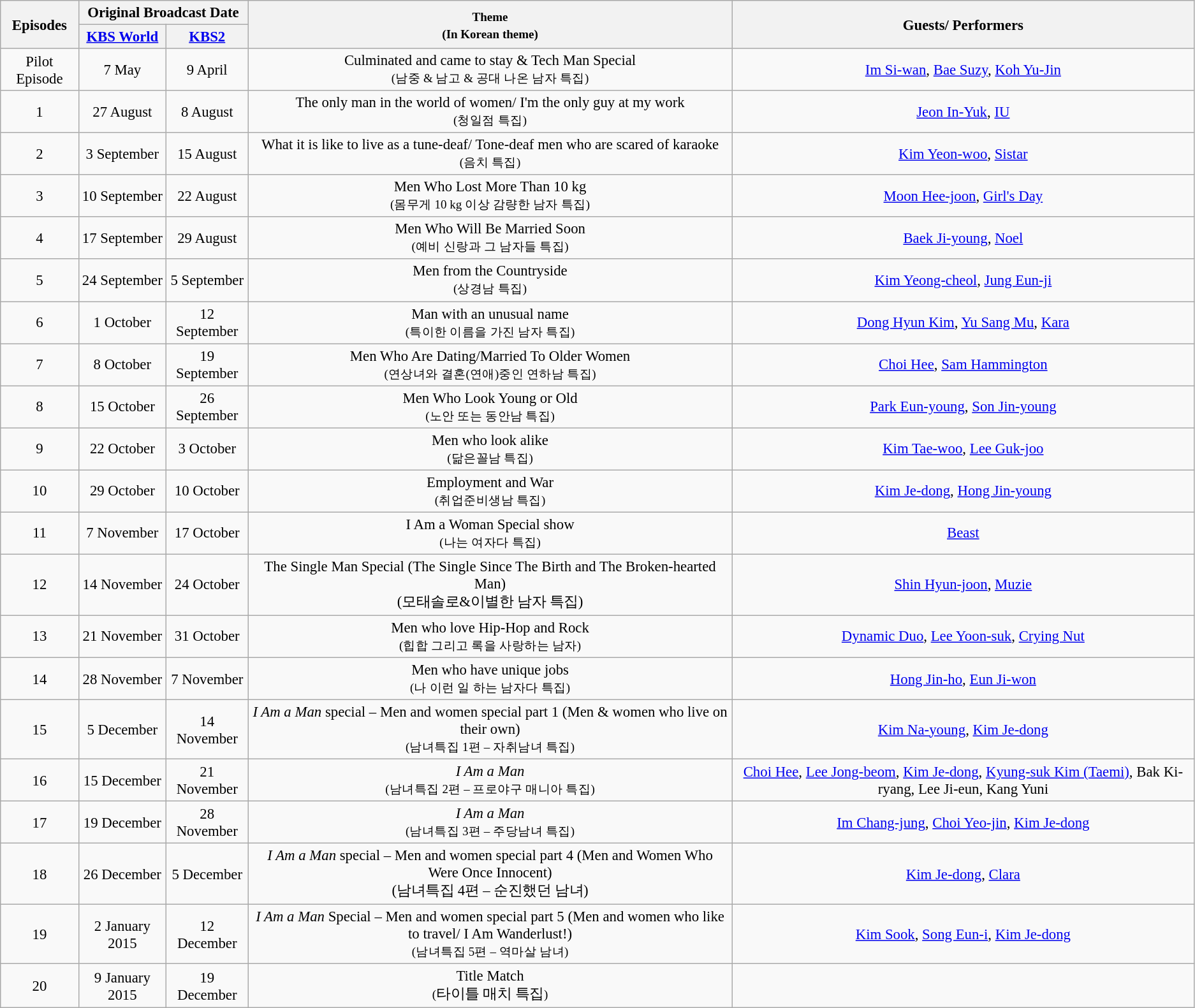<table class="wikitable" style="font-size:95%; text-align:center;">
<tr>
<th rowspan="2">Episodes</th>
<th colspan="2">Original Broadcast Date</th>
<th rowspan="2"><small>Theme</small><br><small>(In Korean theme)</small></th>
<th rowspan="2">Guests/ Performers</th>
</tr>
<tr>
<th><a href='#'>KBS World</a></th>
<th><a href='#'>KBS2</a></th>
</tr>
<tr>
<td>Pilot Episode</td>
<td>7 May</td>
<td>9 April</td>
<td>Culminated and came to stay & Tech Man Special<br><small>(남중 & 남고 & 공대 나온 남자 특집)</small></td>
<td><a href='#'>Im Si-wan</a>, <a href='#'>Bae Suzy</a>, <a href='#'>Koh Yu-Jin</a></td>
</tr>
<tr>
<td>1</td>
<td>27 August</td>
<td>8 August</td>
<td>The only man in the world of women/ I'm the only guy at my work<br><small>(청일점 특집)</small></td>
<td><a href='#'>Jeon In-Yuk</a>, <a href='#'>IU</a></td>
</tr>
<tr>
<td>2</td>
<td>3 September</td>
<td>15 August</td>
<td>What it is like to live as a tune-deaf/ Tone-deaf men who are scared of karaoke<br><small>(음치 특집)</small></td>
<td><a href='#'>Kim Yeon-woo</a>, <a href='#'>Sistar</a></td>
</tr>
<tr>
<td>3</td>
<td>10 September</td>
<td>22 August</td>
<td>Men Who Lost More Than 10 kg<br><small>(몸무게 10 kg 이상 감량한 남자 특집)</small></td>
<td><a href='#'>Moon Hee-joon</a>, <a href='#'>Girl's Day</a></td>
</tr>
<tr>
<td>4</td>
<td>17 September</td>
<td>29 August</td>
<td>Men Who Will Be Married Soon<br><small>(예비 신랑과 그 남자들 특집)</small></td>
<td><a href='#'>Baek Ji-young</a>, <a href='#'>Noel</a></td>
</tr>
<tr>
<td>5</td>
<td>24 September</td>
<td>5 September</td>
<td>Men from the Countryside<br><small>(상경남 특집)</small></td>
<td><a href='#'>Kim Yeong-cheol</a>, <a href='#'>Jung Eun-ji</a></td>
</tr>
<tr>
<td>6</td>
<td>1 October</td>
<td>12 September</td>
<td>Man with an unusual name<br><small>(특이한 이름을 가진 남자 특집)</small></td>
<td><a href='#'>Dong Hyun Kim</a>, <a href='#'>Yu Sang Mu</a>, <a href='#'>Kara</a></td>
</tr>
<tr>
<td>7</td>
<td>8 October</td>
<td>19 September</td>
<td>Men Who Are Dating/Married To Older Women<br><small>(연상녀와 결혼(연애)중인 연하남 특집)</small></td>
<td><a href='#'>Choi Hee</a>, <a href='#'>Sam Hammington</a></td>
</tr>
<tr>
<td>8</td>
<td>15 October</td>
<td>26 September</td>
<td>Men Who Look Young or Old<br><small>(노안 또는 동안남 특집)</small></td>
<td><a href='#'>Park Eun-young</a>, <a href='#'>Son Jin-young</a></td>
</tr>
<tr>
<td>9</td>
<td>22 October</td>
<td>3 October</td>
<td>Men who look alike<br><small>(닮은꼴남 특집)</small></td>
<td><a href='#'>Kim Tae-woo</a>, <a href='#'>Lee Guk-joo</a></td>
</tr>
<tr>
<td>10</td>
<td>29 October</td>
<td>10 October</td>
<td>Employment and War<br><small>(취업준비생남 특집)</small></td>
<td><a href='#'>Kim Je-dong</a>, <a href='#'>Hong Jin-young</a></td>
</tr>
<tr>
<td>11</td>
<td>7 November</td>
<td>17 October</td>
<td>I Am a Woman Special show<br><small>(나는 여자다 특집)</small></td>
<td><a href='#'>Beast</a></td>
</tr>
<tr>
<td>12</td>
<td>14 November</td>
<td>24 October</td>
<td>The Single Man Special (The Single Since The Birth and The Broken-hearted Man)<br> (모태솔로&이별한 남자 특집)</td>
<td><a href='#'>Shin Hyun-joon</a>, <a href='#'>Muzie</a></td>
</tr>
<tr>
<td>13</td>
<td>21 November</td>
<td>31 October</td>
<td>Men who love Hip-Hop and Rock<br><small>(힙합 그리고 록을 사랑하는 남자)</small></td>
<td><a href='#'>Dynamic Duo</a>, <a href='#'>Lee Yoon-suk</a>, <a href='#'>Crying Nut</a></td>
</tr>
<tr>
<td>14</td>
<td>28 November</td>
<td>7 November</td>
<td>Men who have unique jobs<br><small>(나 이런 일 하는 남자다 특집)</small></td>
<td><a href='#'>Hong Jin-ho</a>, <a href='#'>Eun Ji-won</a></td>
</tr>
<tr>
<td>15</td>
<td>5 December</td>
<td>14 November</td>
<td><em>I Am a Man</em> special – Men and women special part 1 (Men & women who live on their own) <br><small>(남녀특집 1편 – 자취남녀 특집)</small></td>
<td><a href='#'>Kim Na-young</a>, <a href='#'>Kim Je-dong</a></td>
</tr>
<tr>
<td>16</td>
<td>15 December</td>
<td>21 November</td>
<td><em>I Am a Man</em><br><small>(남녀특집 2편 – 프로야구 매니아 특집)</small></td>
<td><a href='#'>Choi Hee</a>, <a href='#'>Lee Jong-beom</a>, <a href='#'>Kim Je-dong</a>, <a href='#'>Kyung-suk Kim (Taemi)</a>, Bak Ki-ryang, Lee Ji-eun, Kang Yuni</td>
</tr>
<tr>
<td>17</td>
<td>19 December</td>
<td>28 November</td>
<td><em>I Am a Man</em><br><small>(남녀특집 3편 – 주당남녀 특집)</small></td>
<td><a href='#'>Im Chang-jung</a>, <a href='#'>Choi Yeo-jin</a>, <a href='#'>Kim Je-dong</a></td>
</tr>
<tr>
<td>18</td>
<td>26 December</td>
<td>5 December</td>
<td><em>I Am a Man</em> special – Men and women special part 4 (Men and Women Who Were Once Innocent)<br>(남녀특집 4편 – 순진했던 남녀)</td>
<td><a href='#'>Kim Je-dong</a>, <a href='#'>Clara</a></td>
</tr>
<tr>
<td>19</td>
<td>2 January 2015</td>
<td>12 December</td>
<td><em>I Am a Man</em> Special – Men and women special part 5 (Men and women who like to travel/ I Am Wanderlust!)<br><small>(남녀특집 5편 – 역마살 남녀)</small></td>
<td><a href='#'>Kim Sook</a>, <a href='#'>Song Eun-i</a>, <a href='#'>Kim Je-dong</a></td>
</tr>
<tr>
<td>20</td>
<td>9 January 2015</td>
<td>19 December</td>
<td>Title Match  <br><small>(</small>타이틀 매치 특집<small>)</small></td>
<td></td>
</tr>
</table>
